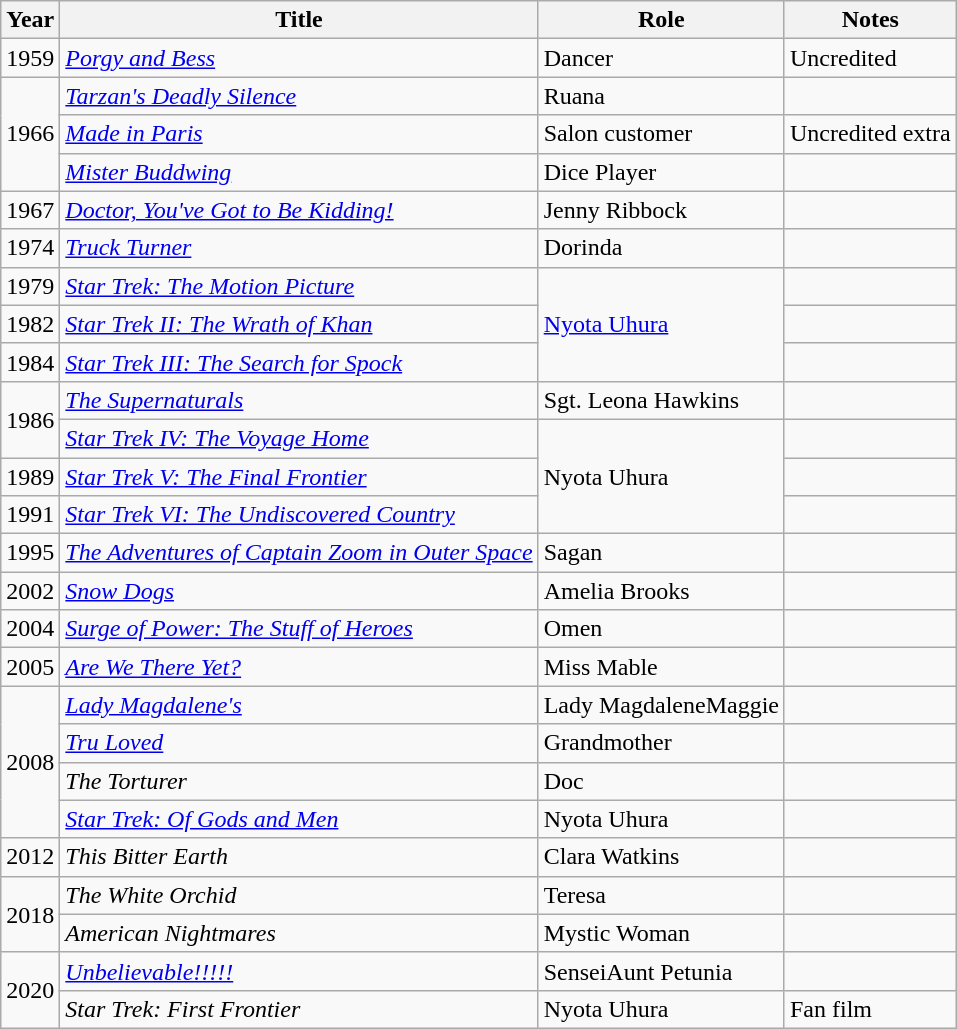<table class="wikitable">
<tr>
<th>Year</th>
<th>Title</th>
<th>Role</th>
<th>Notes</th>
</tr>
<tr>
<td>1959</td>
<td><em><a href='#'>Porgy and Bess</a></em></td>
<td>Dancer</td>
<td>Uncredited</td>
</tr>
<tr>
<td rowspan="3">1966</td>
<td><em><a href='#'>Tarzan's Deadly Silence</a></em></td>
<td>Ruana</td>
<td></td>
</tr>
<tr>
<td><em><a href='#'>Made in Paris</a></em></td>
<td>Salon customer</td>
<td>Uncredited extra</td>
</tr>
<tr>
<td><em><a href='#'>Mister Buddwing</a></em></td>
<td>Dice Player</td>
<td></td>
</tr>
<tr>
<td>1967</td>
<td><em><a href='#'>Doctor, You've Got to Be Kidding!</a></em></td>
<td>Jenny Ribbock</td>
<td></td>
</tr>
<tr>
<td>1974</td>
<td><em><a href='#'>Truck Turner</a></em></td>
<td>Dorinda</td>
<td></td>
</tr>
<tr>
<td>1979</td>
<td><em><a href='#'>Star Trek: The Motion Picture</a></em></td>
<td rowspan="3"><a href='#'>Nyota Uhura</a></td>
<td></td>
</tr>
<tr>
<td>1982</td>
<td><em><a href='#'>Star Trek II: The Wrath of Khan</a></em></td>
<td></td>
</tr>
<tr>
<td>1984</td>
<td><em><a href='#'>Star Trek III: The Search for Spock</a></em></td>
<td></td>
</tr>
<tr>
<td rowspan="2">1986</td>
<td><em><a href='#'>The Supernaturals</a></em></td>
<td>Sgt. Leona Hawkins</td>
<td></td>
</tr>
<tr>
<td><em><a href='#'>Star Trek IV: The Voyage Home</a></em></td>
<td rowspan="3">Nyota Uhura</td>
</tr>
<tr>
<td>1989</td>
<td><em><a href='#'>Star Trek V: The Final Frontier</a></em></td>
<td></td>
</tr>
<tr>
<td>1991</td>
<td><em><a href='#'>Star Trek VI: The Undiscovered Country</a></em></td>
<td></td>
</tr>
<tr>
<td>1995</td>
<td><em><a href='#'>The Adventures of Captain Zoom in Outer Space</a></em></td>
<td>Sagan</td>
<td></td>
</tr>
<tr>
<td>2002</td>
<td><em><a href='#'>Snow Dogs</a></em></td>
<td>Amelia Brooks</td>
<td></td>
</tr>
<tr>
<td>2004</td>
<td><em><a href='#'>Surge of Power: The Stuff of Heroes</a></em></td>
<td>Omen</td>
<td></td>
</tr>
<tr>
<td>2005</td>
<td><em><a href='#'>Are We There Yet?</a></em></td>
<td>Miss Mable</td>
<td></td>
</tr>
<tr>
<td rowspan="4">2008</td>
<td><em><a href='#'>Lady Magdalene's</a></em></td>
<td>Lady MagdaleneMaggie</td>
<td></td>
</tr>
<tr>
<td><em><a href='#'>Tru Loved</a></em></td>
<td>Grandmother</td>
<td></td>
</tr>
<tr>
<td><em>The Torturer</em></td>
<td>Doc</td>
<td></td>
</tr>
<tr>
<td><em><a href='#'>Star Trek: Of Gods and Men</a></em></td>
<td>Nyota Uhura</td>
<td></td>
</tr>
<tr>
<td>2012</td>
<td><em>This Bitter Earth</em></td>
<td>Clara Watkins</td>
<td></td>
</tr>
<tr>
<td rowspan="2">2018</td>
<td><em>The White Orchid</em></td>
<td>Teresa</td>
<td></td>
</tr>
<tr>
<td><em>American Nightmares</em></td>
<td>Mystic Woman</td>
<td></td>
</tr>
<tr>
<td rowspan="2">2020</td>
<td><em><a href='#'>Unbelievable!!!!!</a></em></td>
<td>SenseiAunt Petunia</td>
<td></td>
</tr>
<tr>
<td><em>Star Trek: First Frontier</em></td>
<td>Nyota Uhura</td>
<td>Fan film</td>
</tr>
</table>
